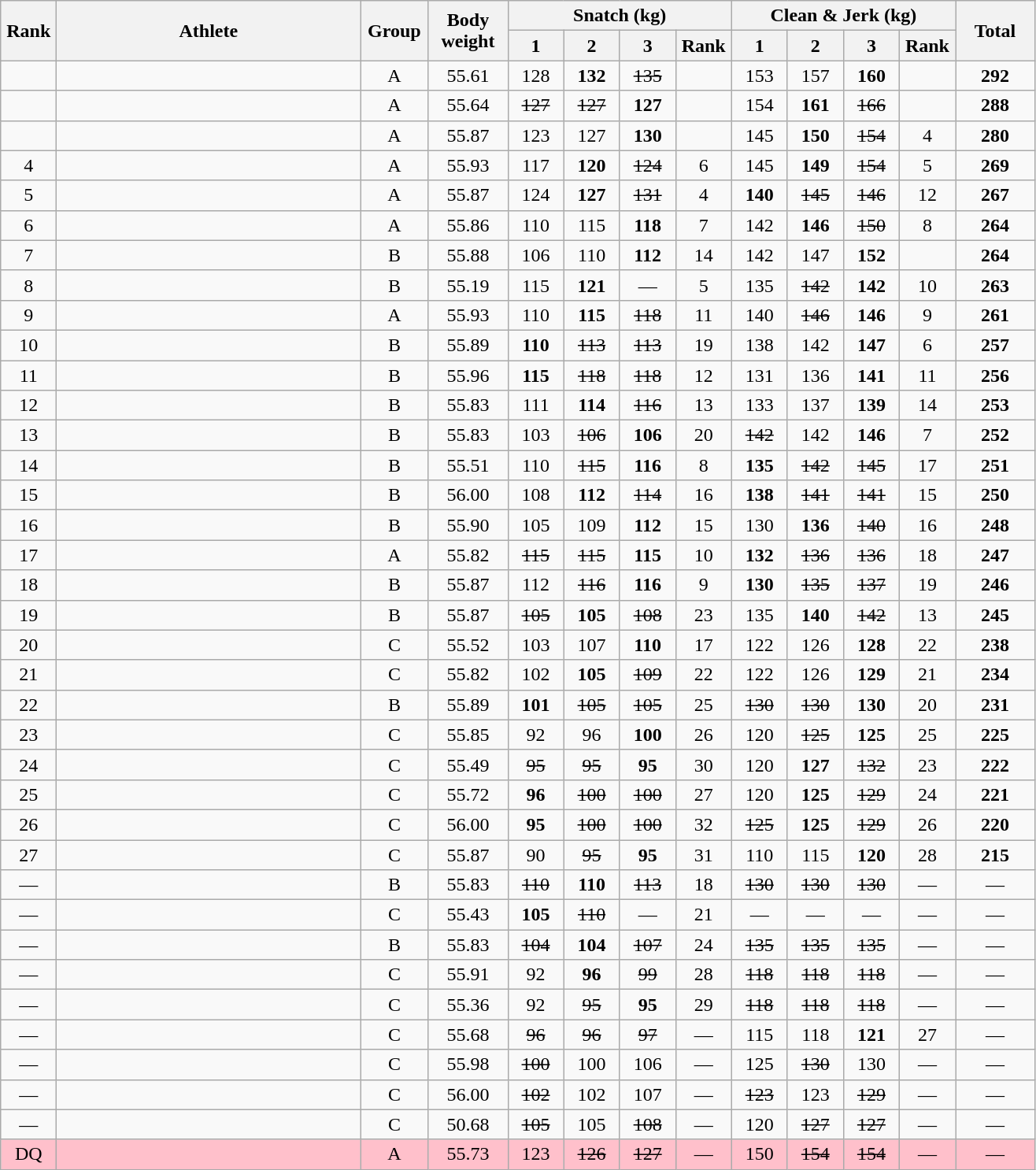<table class = "wikitable" style="text-align:center;">
<tr>
<th rowspan=2 width=40>Rank</th>
<th rowspan=2 width=250>Athlete</th>
<th rowspan=2 width=50>Group</th>
<th rowspan=2 width=60>Body weight</th>
<th colspan=4>Snatch (kg)</th>
<th colspan=4>Clean & Jerk (kg)</th>
<th rowspan=2 width=60>Total</th>
</tr>
<tr>
<th width=40>1</th>
<th width=40>2</th>
<th width=40>3</th>
<th width=40>Rank</th>
<th width=40>1</th>
<th width=40>2</th>
<th width=40>3</th>
<th width=40>Rank</th>
</tr>
<tr>
<td></td>
<td align=left></td>
<td>A</td>
<td>55.61</td>
<td>128</td>
<td><strong>132</strong></td>
<td><s>135 </s></td>
<td></td>
<td>153</td>
<td>157</td>
<td><strong>160</strong></td>
<td></td>
<td><strong>292</strong></td>
</tr>
<tr>
<td></td>
<td align=left></td>
<td>A</td>
<td>55.64</td>
<td><s>127 </s></td>
<td><s>127 </s></td>
<td><strong>127</strong></td>
<td></td>
<td>154</td>
<td><strong>161</strong></td>
<td><s>166 </s></td>
<td></td>
<td><strong>288</strong></td>
</tr>
<tr>
<td></td>
<td align=left></td>
<td>A</td>
<td>55.87</td>
<td>123</td>
<td>127</td>
<td><strong>130</strong></td>
<td></td>
<td>145</td>
<td><strong>150</strong></td>
<td><s>154 </s></td>
<td>4</td>
<td><strong>280</strong></td>
</tr>
<tr>
<td>4</td>
<td align=left></td>
<td>A</td>
<td>55.93</td>
<td>117</td>
<td><strong>120</strong></td>
<td><s>124 </s></td>
<td>6</td>
<td>145</td>
<td><strong>149</strong></td>
<td><s>154 </s></td>
<td>5</td>
<td><strong>269</strong></td>
</tr>
<tr>
<td>5</td>
<td align=left></td>
<td>A</td>
<td>55.87</td>
<td>124</td>
<td><strong>127</strong></td>
<td><s>131 </s></td>
<td>4</td>
<td><strong>140</strong></td>
<td><s>145 </s></td>
<td><s>146 </s></td>
<td>12</td>
<td><strong>267</strong></td>
</tr>
<tr>
<td>6</td>
<td align=left></td>
<td>A</td>
<td>55.86</td>
<td>110</td>
<td>115</td>
<td><strong>118</strong></td>
<td>7</td>
<td>142</td>
<td><strong>146</strong></td>
<td><s>150 </s></td>
<td>8</td>
<td><strong>264</strong></td>
</tr>
<tr>
<td>7</td>
<td align=left></td>
<td>B</td>
<td>55.88</td>
<td>106</td>
<td>110</td>
<td><strong>112</strong></td>
<td>14</td>
<td>142</td>
<td>147</td>
<td><strong>152</strong></td>
<td></td>
<td><strong>264</strong></td>
</tr>
<tr>
<td>8</td>
<td align=left></td>
<td>B</td>
<td>55.19</td>
<td>115</td>
<td><strong>121</strong></td>
<td>—</td>
<td>5</td>
<td>135</td>
<td><s>142 </s></td>
<td><strong>142</strong></td>
<td>10</td>
<td><strong>263</strong></td>
</tr>
<tr>
<td>9</td>
<td align=left></td>
<td>A</td>
<td>55.93</td>
<td>110</td>
<td><strong>115</strong></td>
<td><s>118 </s></td>
<td>11</td>
<td>140</td>
<td><s>146 </s></td>
<td><strong>146</strong></td>
<td>9</td>
<td><strong>261</strong></td>
</tr>
<tr>
<td>10</td>
<td align=left></td>
<td>B</td>
<td>55.89</td>
<td><strong>110</strong></td>
<td><s>113 </s></td>
<td><s>113 </s></td>
<td>19</td>
<td>138</td>
<td>142</td>
<td><strong>147</strong></td>
<td>6</td>
<td><strong>257</strong></td>
</tr>
<tr>
<td>11</td>
<td align=left></td>
<td>B</td>
<td>55.96</td>
<td><strong>115</strong></td>
<td><s>118 </s></td>
<td><s>118 </s></td>
<td>12</td>
<td>131</td>
<td>136</td>
<td><strong>141</strong></td>
<td>11</td>
<td><strong>256</strong></td>
</tr>
<tr>
<td>12</td>
<td align=left></td>
<td>B</td>
<td>55.83</td>
<td>111</td>
<td><strong>114</strong></td>
<td><s>116 </s></td>
<td>13</td>
<td>133</td>
<td>137</td>
<td><strong>139</strong></td>
<td>14</td>
<td><strong>253</strong></td>
</tr>
<tr>
<td>13</td>
<td align=left></td>
<td>B</td>
<td>55.83</td>
<td>103</td>
<td><s>106 </s></td>
<td><strong>106</strong></td>
<td>20</td>
<td><s>142 </s></td>
<td>142</td>
<td><strong>146</strong></td>
<td>7</td>
<td><strong>252</strong></td>
</tr>
<tr>
<td>14</td>
<td align=left></td>
<td>B</td>
<td>55.51</td>
<td>110</td>
<td><s>115 </s></td>
<td><strong>116</strong></td>
<td>8</td>
<td><strong>135</strong></td>
<td><s>142 </s></td>
<td><s>145 </s></td>
<td>17</td>
<td><strong>251</strong></td>
</tr>
<tr>
<td>15</td>
<td align=left></td>
<td>B</td>
<td>56.00</td>
<td>108</td>
<td><strong>112</strong></td>
<td><s>114 </s></td>
<td>16</td>
<td><strong>138</strong></td>
<td><s>141 </s></td>
<td><s>141 </s></td>
<td>15</td>
<td><strong>250</strong></td>
</tr>
<tr>
<td>16</td>
<td align=left></td>
<td>B</td>
<td>55.90</td>
<td>105</td>
<td>109</td>
<td><strong>112</strong></td>
<td>15</td>
<td>130</td>
<td><strong>136</strong></td>
<td><s>140 </s></td>
<td>16</td>
<td><strong>248</strong></td>
</tr>
<tr>
<td>17</td>
<td align=left></td>
<td>A</td>
<td>55.82</td>
<td><s>115 </s></td>
<td><s>115 </s></td>
<td><strong>115</strong></td>
<td>10</td>
<td><strong>132</strong></td>
<td><s>136 </s></td>
<td><s>136 </s></td>
<td>18</td>
<td><strong>247</strong></td>
</tr>
<tr>
<td>18</td>
<td align=left></td>
<td>B</td>
<td>55.87</td>
<td>112</td>
<td><s>116 </s></td>
<td><strong>116</strong></td>
<td>9</td>
<td><strong>130</strong></td>
<td><s>135 </s></td>
<td><s>137 </s></td>
<td>19</td>
<td><strong>246</strong></td>
</tr>
<tr>
<td>19</td>
<td align=left></td>
<td>B</td>
<td>55.87</td>
<td><s>105 </s></td>
<td><strong>105</strong></td>
<td><s>108 </s></td>
<td>23</td>
<td>135</td>
<td><strong>140</strong></td>
<td><s>142 </s></td>
<td>13</td>
<td><strong>245</strong></td>
</tr>
<tr>
<td>20</td>
<td align=left></td>
<td>C</td>
<td>55.52</td>
<td>103</td>
<td>107</td>
<td><strong>110</strong></td>
<td>17</td>
<td>122</td>
<td>126</td>
<td><strong>128</strong></td>
<td>22</td>
<td><strong>238</strong></td>
</tr>
<tr>
<td>21</td>
<td align=left></td>
<td>C</td>
<td>55.82</td>
<td>102</td>
<td><strong>105</strong></td>
<td><s>109 </s></td>
<td>22</td>
<td>122</td>
<td>126</td>
<td><strong>129</strong></td>
<td>21</td>
<td><strong>234</strong></td>
</tr>
<tr>
<td>22</td>
<td align=left></td>
<td>B</td>
<td>55.89</td>
<td><strong>101</strong></td>
<td><s>105 </s></td>
<td><s>105 </s></td>
<td>25</td>
<td><s>130 </s></td>
<td><s>130 </s></td>
<td><strong>130</strong></td>
<td>20</td>
<td><strong>231</strong></td>
</tr>
<tr>
<td>23</td>
<td align=left></td>
<td>C</td>
<td>55.85</td>
<td>92</td>
<td>96</td>
<td><strong>100</strong></td>
<td>26</td>
<td>120</td>
<td><s>125 </s></td>
<td><strong>125</strong></td>
<td>25</td>
<td><strong>225</strong></td>
</tr>
<tr>
<td>24</td>
<td align=left></td>
<td>C</td>
<td>55.49</td>
<td><s>95 </s></td>
<td><s>95 </s></td>
<td><strong>95</strong></td>
<td>30</td>
<td>120</td>
<td><strong>127</strong></td>
<td><s>132 </s></td>
<td>23</td>
<td><strong>222</strong></td>
</tr>
<tr>
<td>25</td>
<td align=left></td>
<td>C</td>
<td>55.72</td>
<td><strong>96</strong></td>
<td><s>100 </s></td>
<td><s>100 </s></td>
<td>27</td>
<td>120</td>
<td><strong>125</strong></td>
<td><s>129 </s></td>
<td>24</td>
<td><strong>221</strong></td>
</tr>
<tr>
<td>26</td>
<td align=left></td>
<td>C</td>
<td>56.00</td>
<td><strong>95</strong></td>
<td><s>100 </s></td>
<td><s>100 </s></td>
<td>32</td>
<td><s>125 </s></td>
<td><strong>125</strong></td>
<td><s>129 </s></td>
<td>26</td>
<td><strong>220</strong></td>
</tr>
<tr>
<td>27</td>
<td align=left></td>
<td>C</td>
<td>55.87</td>
<td>90</td>
<td><s>95 </s></td>
<td><strong>95</strong></td>
<td>31</td>
<td>110</td>
<td>115</td>
<td><strong>120</strong></td>
<td>28</td>
<td><strong>215</strong></td>
</tr>
<tr>
<td>—</td>
<td align=left></td>
<td>B</td>
<td>55.83</td>
<td><s>110 </s></td>
<td><strong>110</strong></td>
<td><s>113 </s></td>
<td>18</td>
<td><s>130 </s></td>
<td><s>130 </s></td>
<td><s>130 </s></td>
<td>—</td>
<td>—</td>
</tr>
<tr>
<td>—</td>
<td align=left></td>
<td>C</td>
<td>55.43</td>
<td><strong>105</strong></td>
<td><s>110 </s></td>
<td>—</td>
<td>21</td>
<td>—</td>
<td>—</td>
<td>—</td>
<td>—</td>
<td>—</td>
</tr>
<tr>
<td>—</td>
<td align=left></td>
<td>B</td>
<td>55.83</td>
<td><s>104 </s></td>
<td><strong>104</strong></td>
<td><s>107 </s></td>
<td>24</td>
<td><s>135 </s></td>
<td><s>135 </s></td>
<td><s>135 </s></td>
<td>—</td>
<td>—</td>
</tr>
<tr>
<td>—</td>
<td align=left></td>
<td>C</td>
<td>55.91</td>
<td>92</td>
<td><strong>96</strong></td>
<td><s>99 </s></td>
<td>28</td>
<td><s>118 </s></td>
<td><s>118 </s></td>
<td><s>118 </s></td>
<td>—</td>
<td>—</td>
</tr>
<tr>
<td>—</td>
<td align=left></td>
<td>C</td>
<td>55.36</td>
<td>92</td>
<td><s>95 </s></td>
<td><strong>95</strong></td>
<td>29</td>
<td><s>118 </s></td>
<td><s>118 </s></td>
<td><s>118 </s></td>
<td>—</td>
<td>—</td>
</tr>
<tr>
<td>—</td>
<td align=left></td>
<td>C</td>
<td>55.68</td>
<td><s>96 </s></td>
<td><s>96 </s></td>
<td><s>97 </s></td>
<td>—</td>
<td>115</td>
<td>118</td>
<td><strong>121</strong></td>
<td>27</td>
<td>—</td>
</tr>
<tr>
<td>—</td>
<td align=left></td>
<td>C</td>
<td>55.98</td>
<td><s>100 </s></td>
<td>100</td>
<td>106</td>
<td>—</td>
<td>125</td>
<td><s>130 </s></td>
<td>130</td>
<td>—</td>
<td>—</td>
</tr>
<tr>
<td>—</td>
<td align=left></td>
<td>C</td>
<td>56.00</td>
<td><s>102 </s></td>
<td>102</td>
<td>107</td>
<td>—</td>
<td><s>123 </s></td>
<td>123</td>
<td><s>129 </s></td>
<td>—</td>
<td>—</td>
</tr>
<tr>
<td>—</td>
<td align=left></td>
<td>C</td>
<td>50.68</td>
<td><s>105 </s></td>
<td>105</td>
<td><s>108 </s></td>
<td>—</td>
<td>120</td>
<td><s>127 </s></td>
<td><s>127 </s></td>
<td>—</td>
<td>—</td>
</tr>
<tr bgcolor=pink>
<td>DQ</td>
<td align=left></td>
<td>A</td>
<td>55.73</td>
<td>123</td>
<td><s>126 </s></td>
<td><s>127 </s></td>
<td>—</td>
<td>150</td>
<td><s>154 </s></td>
<td><s>154 </s></td>
<td>—</td>
<td>—</td>
</tr>
</table>
